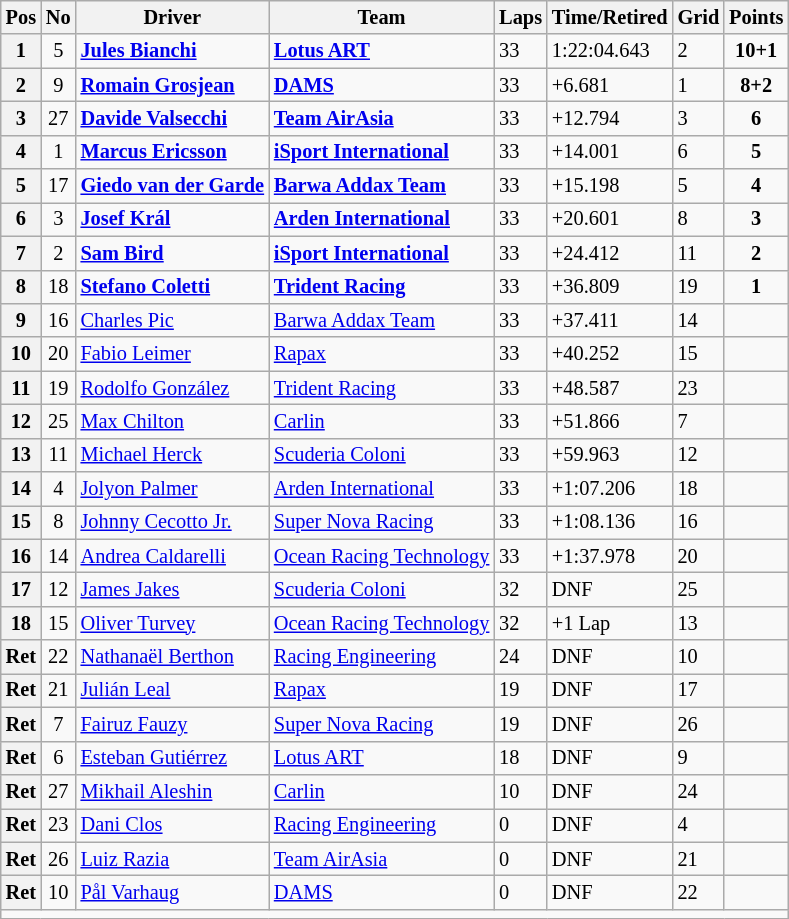<table class="wikitable" style="font-size:85%">
<tr>
<th>Pos</th>
<th>No</th>
<th>Driver</th>
<th>Team</th>
<th>Laps</th>
<th>Time/Retired</th>
<th>Grid</th>
<th>Points</th>
</tr>
<tr>
<th>1</th>
<td align="center">5</td>
<td> <strong><a href='#'>Jules Bianchi</a></strong></td>
<td><strong><a href='#'>Lotus ART</a></strong></td>
<td>33</td>
<td>1:22:04.643</td>
<td>2</td>
<td align="center"><strong>10+1</strong></td>
</tr>
<tr>
<th>2</th>
<td align="center">9</td>
<td> <strong><a href='#'>Romain Grosjean</a></strong></td>
<td><strong><a href='#'>DAMS</a></strong></td>
<td>33</td>
<td>+6.681</td>
<td>1</td>
<td align="center"><strong>8+2</strong></td>
</tr>
<tr>
<th>3</th>
<td align="center">27</td>
<td> <strong><a href='#'>Davide Valsecchi</a></strong></td>
<td><strong><a href='#'>Team AirAsia</a></strong></td>
<td>33</td>
<td>+12.794</td>
<td>3</td>
<td align="center"><strong>6</strong></td>
</tr>
<tr>
<th>4</th>
<td align="center">1</td>
<td> <strong><a href='#'>Marcus Ericsson</a></strong></td>
<td><strong><a href='#'>iSport International</a></strong></td>
<td>33</td>
<td>+14.001</td>
<td>6</td>
<td align="center"><strong>5</strong></td>
</tr>
<tr>
<th>5</th>
<td align="center">17</td>
<td> <strong><a href='#'>Giedo van der Garde</a></strong></td>
<td><strong><a href='#'>Barwa Addax Team</a></strong></td>
<td>33</td>
<td>+15.198</td>
<td>5</td>
<td align="center"><strong>4</strong></td>
</tr>
<tr>
<th>6</th>
<td align="center">3</td>
<td> <strong><a href='#'>Josef Král</a></strong></td>
<td><strong><a href='#'>Arden International</a></strong></td>
<td>33</td>
<td>+20.601</td>
<td>8</td>
<td align="center"><strong>3</strong></td>
</tr>
<tr>
<th>7</th>
<td align="center">2</td>
<td> <strong><a href='#'>Sam Bird</a></strong></td>
<td><strong><a href='#'>iSport International</a></strong></td>
<td>33</td>
<td>+24.412</td>
<td>11</td>
<td align="center"><strong>2</strong></td>
</tr>
<tr>
<th>8</th>
<td align="center">18</td>
<td> <strong><a href='#'>Stefano Coletti</a></strong></td>
<td><strong><a href='#'>Trident Racing</a></strong></td>
<td>33</td>
<td>+36.809</td>
<td>19</td>
<td align="center"><strong>1</strong></td>
</tr>
<tr>
<th>9</th>
<td align="center">16</td>
<td> <a href='#'>Charles Pic</a></td>
<td><a href='#'>Barwa Addax Team</a></td>
<td>33</td>
<td>+37.411</td>
<td>14</td>
<td></td>
</tr>
<tr>
<th>10</th>
<td align="center">20</td>
<td> <a href='#'>Fabio Leimer</a></td>
<td><a href='#'>Rapax</a></td>
<td>33</td>
<td>+40.252</td>
<td>15</td>
<td></td>
</tr>
<tr>
<th>11</th>
<td align="center">19</td>
<td> <a href='#'>Rodolfo González</a></td>
<td><a href='#'>Trident Racing</a></td>
<td>33</td>
<td>+48.587</td>
<td>23</td>
<td></td>
</tr>
<tr>
<th>12</th>
<td align="center">25</td>
<td> <a href='#'>Max Chilton</a></td>
<td><a href='#'>Carlin</a></td>
<td>33</td>
<td>+51.866</td>
<td>7</td>
<td></td>
</tr>
<tr>
<th>13</th>
<td align="center">11</td>
<td> <a href='#'>Michael Herck</a></td>
<td><a href='#'>Scuderia Coloni</a></td>
<td>33</td>
<td>+59.963</td>
<td>12</td>
<td></td>
</tr>
<tr>
<th>14</th>
<td align="center">4</td>
<td> <a href='#'>Jolyon Palmer</a></td>
<td><a href='#'>Arden International</a></td>
<td>33</td>
<td>+1:07.206</td>
<td>18</td>
<td></td>
</tr>
<tr>
<th>15</th>
<td align="center">8</td>
<td> <a href='#'>Johnny Cecotto Jr.</a></td>
<td><a href='#'>Super Nova Racing</a></td>
<td>33</td>
<td>+1:08.136</td>
<td>16</td>
<td></td>
</tr>
<tr>
<th>16</th>
<td align="center">14</td>
<td> <a href='#'>Andrea Caldarelli</a></td>
<td><a href='#'>Ocean Racing Technology</a></td>
<td>33</td>
<td>+1:37.978</td>
<td>20</td>
<td></td>
</tr>
<tr>
<th>17</th>
<td align="center">12</td>
<td> <a href='#'>James Jakes</a></td>
<td><a href='#'>Scuderia Coloni</a></td>
<td>32</td>
<td>DNF</td>
<td>25</td>
<td></td>
</tr>
<tr>
<th>18</th>
<td align="center">15</td>
<td> <a href='#'>Oliver Turvey</a></td>
<td><a href='#'>Ocean Racing Technology</a></td>
<td>32</td>
<td>+1 Lap</td>
<td>13</td>
<td></td>
</tr>
<tr>
<th>Ret</th>
<td align="center">22</td>
<td> <a href='#'>Nathanaël Berthon</a></td>
<td><a href='#'>Racing Engineering</a></td>
<td>24</td>
<td>DNF</td>
<td>10</td>
<td></td>
</tr>
<tr>
<th>Ret</th>
<td align="center">21</td>
<td> <a href='#'>Julián Leal</a></td>
<td><a href='#'>Rapax</a></td>
<td>19</td>
<td>DNF</td>
<td>17</td>
<td></td>
</tr>
<tr>
<th>Ret</th>
<td align="center">7</td>
<td> <a href='#'>Fairuz Fauzy</a></td>
<td><a href='#'>Super Nova Racing</a></td>
<td>19</td>
<td>DNF</td>
<td>26</td>
<td></td>
</tr>
<tr>
<th>Ret</th>
<td align="center">6</td>
<td> <a href='#'>Esteban Gutiérrez</a></td>
<td><a href='#'>Lotus ART</a></td>
<td>18</td>
<td>DNF</td>
<td>9</td>
<td></td>
</tr>
<tr>
<th>Ret</th>
<td align="center">27</td>
<td> <a href='#'>Mikhail Aleshin</a></td>
<td><a href='#'>Carlin</a></td>
<td>10</td>
<td>DNF</td>
<td>24</td>
<td></td>
</tr>
<tr>
<th>Ret</th>
<td align="center">23</td>
<td> <a href='#'>Dani Clos</a></td>
<td><a href='#'>Racing Engineering</a></td>
<td>0</td>
<td>DNF</td>
<td>4</td>
<td></td>
</tr>
<tr>
<th>Ret</th>
<td align="center">26</td>
<td> <a href='#'>Luiz Razia</a></td>
<td><a href='#'>Team AirAsia</a></td>
<td>0</td>
<td>DNF</td>
<td>21</td>
<td></td>
</tr>
<tr>
<th>Ret</th>
<td align="center">10</td>
<td> <a href='#'>Pål Varhaug</a></td>
<td><a href='#'>DAMS</a></td>
<td>0</td>
<td>DNF</td>
<td>22</td>
<td></td>
</tr>
<tr>
<td colspan=8></td>
</tr>
</table>
